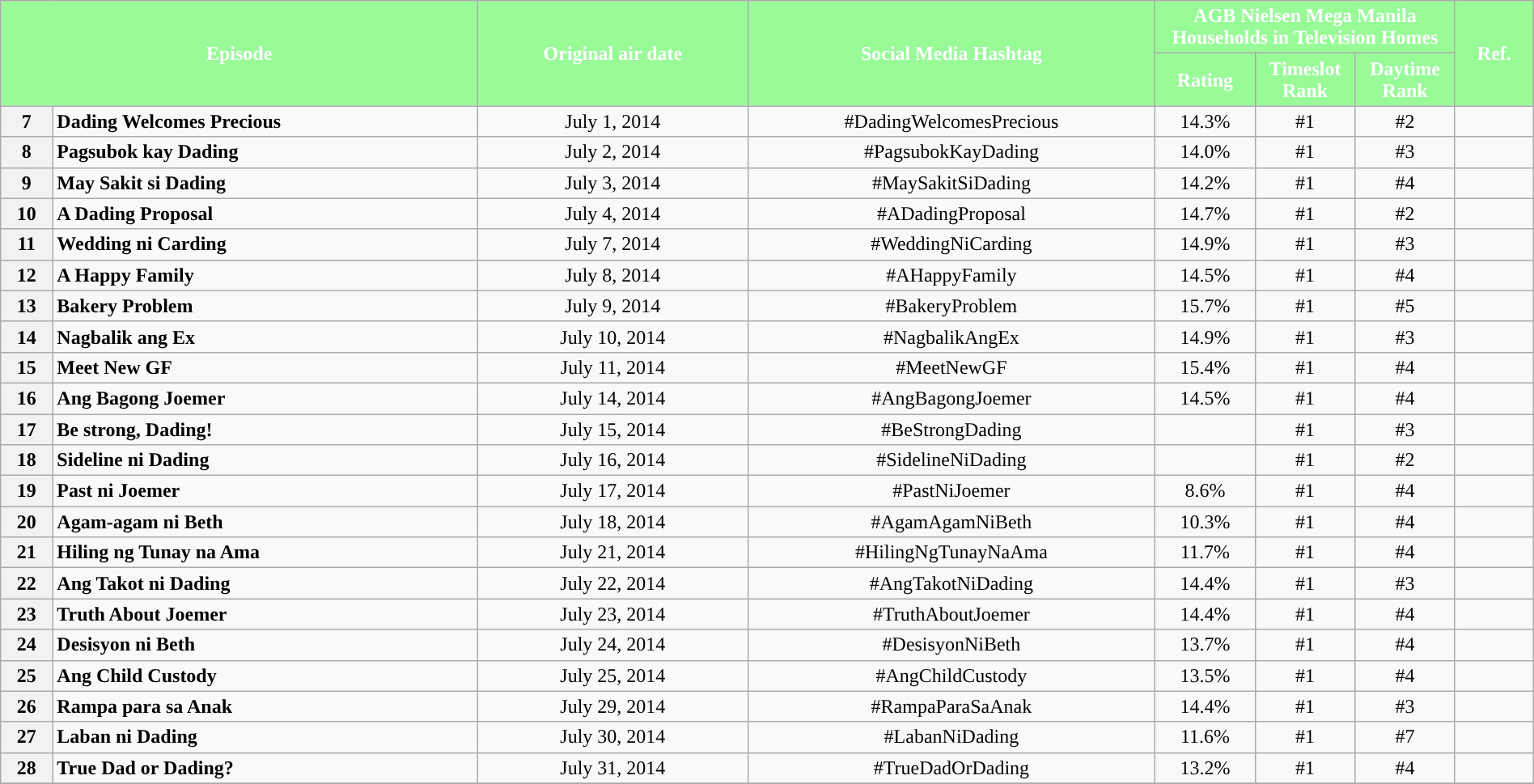<table class="wikitable" style="text-align:center; font-size:100%; line-height:18px;"  width="100%">
<tr>
<th colspan="2" rowspan="2" style="background-color:#98FB98; color:#ffffff;">Episode</th>
<th style="background:#98FB98; color:white" rowspan="2">Original air date</th>
<th style="background:#98FB98; color:white" rowspan="2">Social Media Hashtag</th>
<th style="background-color:#98FB98; color:#ffffff;" colspan="3">AGB Nielsen Mega Manila Households in Television Homes</th>
<th rowspan="2" style="background:#98FB98; color:white">Ref.</th>
</tr>
<tr style="text-align: center style=">
<th style="background-color:#98FB98; width:75px; color:#ffffff;">Rating</th>
<th style="background-color:#98FB98; width:75px; color:#ffffff;">Timeslot Rank</th>
<th style="background-color:#98FB98; width:75px; color:#ffffff;">Daytime Rank</th>
</tr>
<tr>
<th>7</th>
<td style="text-align: left;"><strong>Dading Welcomes Precious</strong></td>
<td>July 1, 2014</td>
<td>#DadingWelcomesPrecious</td>
<td>14.3%</td>
<td>#1</td>
<td>#2</td>
<td></td>
</tr>
<tr>
<th>8</th>
<td style="text-align: left;"><strong>Pagsubok kay Dading</strong></td>
<td>July 2, 2014</td>
<td>#PagsubokKayDading</td>
<td>14.0%</td>
<td>#1</td>
<td>#3</td>
<td></td>
</tr>
<tr>
<th>9</th>
<td style="text-align: left;"><strong>May Sakit si Dading</strong></td>
<td>July 3, 2014</td>
<td>#MaySakitSiDading</td>
<td>14.2%</td>
<td>#1</td>
<td>#4</td>
<td></td>
</tr>
<tr>
<th>10</th>
<td style="text-align: left;"><strong>A Dading Proposal</strong></td>
<td>July 4, 2014</td>
<td>#ADadingProposal</td>
<td>14.7%</td>
<td>#1</td>
<td>#2</td>
<td></td>
</tr>
<tr>
<th>11</th>
<td style="text-align: left;"><strong>Wedding ni Carding</strong></td>
<td>July 7, 2014</td>
<td>#WeddingNiCarding</td>
<td>14.9%</td>
<td>#1</td>
<td>#3</td>
<td></td>
</tr>
<tr>
<th>12</th>
<td style="text-align: left;"><strong>A Happy Family</strong></td>
<td>July 8, 2014</td>
<td>#AHappyFamily</td>
<td>14.5%</td>
<td>#1</td>
<td>#4</td>
<td></td>
</tr>
<tr>
<th>13</th>
<td style="text-align: left;"><strong>Bakery Problem</strong></td>
<td>July 9, 2014</td>
<td>#BakeryProblem</td>
<td>15.7%</td>
<td>#1</td>
<td>#5</td>
<td></td>
</tr>
<tr>
<th>14</th>
<td style="text-align: left;"><strong>Nagbalik ang Ex</strong></td>
<td>July 10, 2014</td>
<td>#NagbalikAngEx</td>
<td>14.9%</td>
<td>#1</td>
<td>#3</td>
<td></td>
</tr>
<tr>
<th>15</th>
<td style="text-align: left;"><strong>Meet New GF</strong></td>
<td>July 11, 2014</td>
<td>#MeetNewGF</td>
<td>15.4%</td>
<td>#1</td>
<td>#4</td>
<td></td>
</tr>
<tr>
<th>16</th>
<td style="text-align: left;"><strong>Ang Bagong Joemer</strong></td>
<td>July 14, 2014</td>
<td>#AngBagongJoemer</td>
<td>14.5%</td>
<td>#1</td>
<td>#4</td>
<td></td>
</tr>
<tr>
<th>17</th>
<td style="text-align: left;"><strong>Be strong, Dading!</strong></td>
<td>July 15, 2014</td>
<td>#BeStrongDading</td>
<td></td>
<td>#1</td>
<td>#3</td>
<td></td>
</tr>
<tr>
<th>18</th>
<td style="text-align: left;"><strong>Sideline ni Dading</strong></td>
<td>July 16, 2014</td>
<td>#SidelineNiDading</td>
<td></td>
<td>#1</td>
<td>#2</td>
<td></td>
</tr>
<tr>
<th>19</th>
<td style="text-align: left;"><strong>Past ni Joemer</strong></td>
<td>July 17, 2014</td>
<td>#PastNiJoemer</td>
<td>8.6%</td>
<td>#1</td>
<td>#4</td>
<td></td>
</tr>
<tr>
<th>20</th>
<td style="text-align: left;"><strong>Agam-agam ni Beth</strong></td>
<td>July 18, 2014</td>
<td>#AgamAgamNiBeth</td>
<td>10.3%</td>
<td>#1</td>
<td>#4</td>
<td></td>
</tr>
<tr>
<th>21</th>
<td style="text-align: left;"><strong>Hiling ng Tunay na Ama</strong></td>
<td>July 21, 2014</td>
<td>#HilingNgTunayNaAma</td>
<td>11.7%</td>
<td>#1</td>
<td>#4</td>
<td></td>
</tr>
<tr>
<th>22</th>
<td style="text-align: left;"><strong>Ang Takot ni Dading</strong></td>
<td>July 22, 2014</td>
<td>#AngTakotNiDading</td>
<td>14.4%</td>
<td>#1</td>
<td>#3</td>
<td></td>
</tr>
<tr>
<th>23</th>
<td style="text-align: left;"><strong>Truth About Joemer</strong></td>
<td>July 23, 2014</td>
<td>#TruthAboutJoemer</td>
<td>14.4%</td>
<td>#1</td>
<td>#4</td>
<td></td>
</tr>
<tr>
<th>24</th>
<td style="text-align: left;"><strong>Desisyon ni Beth</strong></td>
<td>July 24, 2014</td>
<td>#DesisyonNiBeth</td>
<td>13.7%</td>
<td>#1</td>
<td>#4</td>
<td></td>
</tr>
<tr>
<th>25</th>
<td style="text-align: left;"><strong>Ang Child Custody</strong></td>
<td>July 25, 2014</td>
<td>#AngChildCustody</td>
<td>13.5%</td>
<td>#1</td>
<td>#4</td>
<td></td>
</tr>
<tr>
<th>26</th>
<td style="text-align: left;"><strong>Rampa para sa Anak</strong></td>
<td>July 29, 2014</td>
<td>#RampaParaSaAnak</td>
<td>14.4%</td>
<td>#1</td>
<td>#3</td>
<td></td>
</tr>
<tr>
<th>27</th>
<td style="text-align: left;"><strong>Laban ni Dading</strong></td>
<td>July 30, 2014</td>
<td>#LabanNiDading</td>
<td>11.6%</td>
<td>#1</td>
<td>#7</td>
<td></td>
</tr>
<tr>
<th>28</th>
<td style="text-align: left;"><strong>True Dad or Dading?</strong></td>
<td>July 31, 2014</td>
<td>#TrueDadOrDading</td>
<td>13.2%</td>
<td>#1</td>
<td>#4</td>
<td></td>
</tr>
<tr>
</tr>
</table>
